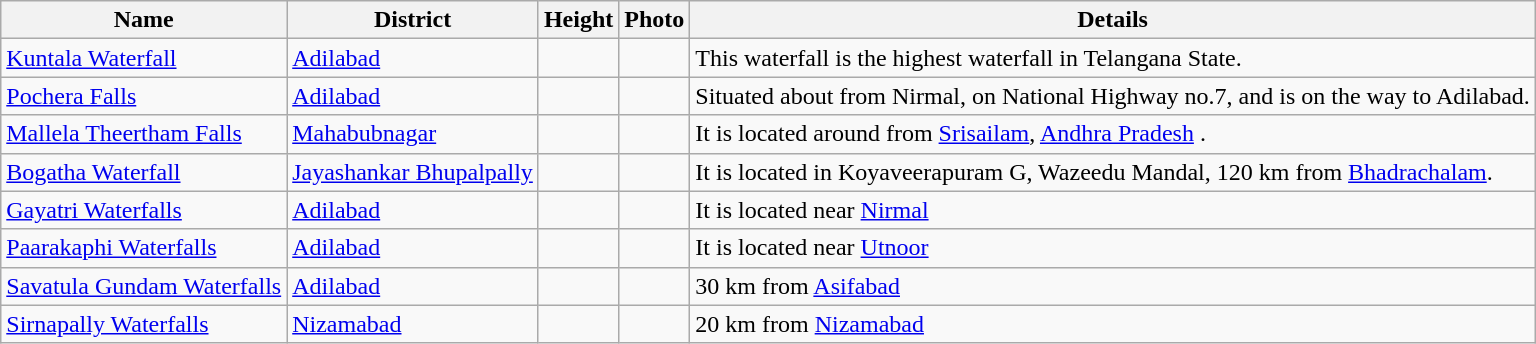<table class="wikitable sortable">
<tr>
<th>Name</th>
<th>District</th>
<th>Height</th>
<th class="unsortable">Photo</th>
<th>Details</th>
</tr>
<tr>
<td><a href='#'>Kuntala Waterfall</a></td>
<td><a href='#'>Adilabad</a></td>
<td></td>
<td></td>
<td>This waterfall is the highest waterfall in Telangana State.</td>
</tr>
<tr>
<td><a href='#'>Pochera Falls</a></td>
<td><a href='#'>Adilabad</a></td>
<td></td>
<td></td>
<td>Situated about  from Nirmal, on National Highway no.7, and is on the way to Adilabad.</td>
</tr>
<tr>
<td><a href='#'>Mallela Theertham Falls</a></td>
<td><a href='#'>Mahabubnagar</a></td>
<td></td>
<td></td>
<td>It is located around  from <a href='#'>Srisailam</a>, <a href='#'>Andhra Pradesh</a> .</td>
</tr>
<tr>
<td><a href='#'>Bogatha Waterfall</a></td>
<td><a href='#'>Jayashankar Bhupalpally</a></td>
<td></td>
<td></td>
<td>It is located in Koyaveerapuram G, Wazeedu Mandal, 120 km from <a href='#'>Bhadrachalam</a>.</td>
</tr>
<tr>
<td><a href='#'>Gayatri Waterfalls</a></td>
<td><a href='#'>Adilabad</a></td>
<td></td>
<td></td>
<td>It is located near <a href='#'>Nirmal</a></td>
</tr>
<tr>
<td><a href='#'>Paarakaphi Waterfalls</a></td>
<td><a href='#'>Adilabad</a></td>
<td></td>
<td></td>
<td>It is located near <a href='#'>Utnoor</a></td>
</tr>
<tr>
<td><a href='#'>Savatula Gundam Waterfalls</a></td>
<td><a href='#'>Adilabad</a></td>
<td></td>
<td></td>
<td>30 km from <a href='#'>Asifabad</a></td>
</tr>
<tr>
<td><a href='#'>Sirnapally Waterfalls</a></td>
<td><a href='#'>Nizamabad</a></td>
<td></td>
<td></td>
<td>20 km from <a href='#'>Nizamabad</a></td>
</tr>
</table>
